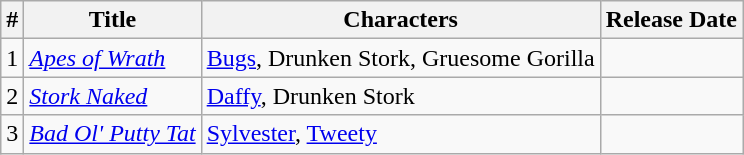<table class="wikitable sortable">
<tr>
<th>#</th>
<th>Title</th>
<th>Characters</th>
<th>Release Date</th>
</tr>
<tr>
<td>1</td>
<td><em><a href='#'>Apes of Wrath</a></em> </td>
<td><a href='#'>Bugs</a>, Drunken Stork, Gruesome Gorilla</td>
<td></td>
</tr>
<tr>
<td>2</td>
<td><em><a href='#'>Stork Naked</a></em> </td>
<td><a href='#'>Daffy</a>, Drunken Stork</td>
<td></td>
</tr>
<tr>
<td>3</td>
<td><em><a href='#'>Bad Ol' Putty Tat</a></em></td>
<td><a href='#'>Sylvester</a>, <a href='#'>Tweety</a></td>
<td></td>
</tr>
</table>
